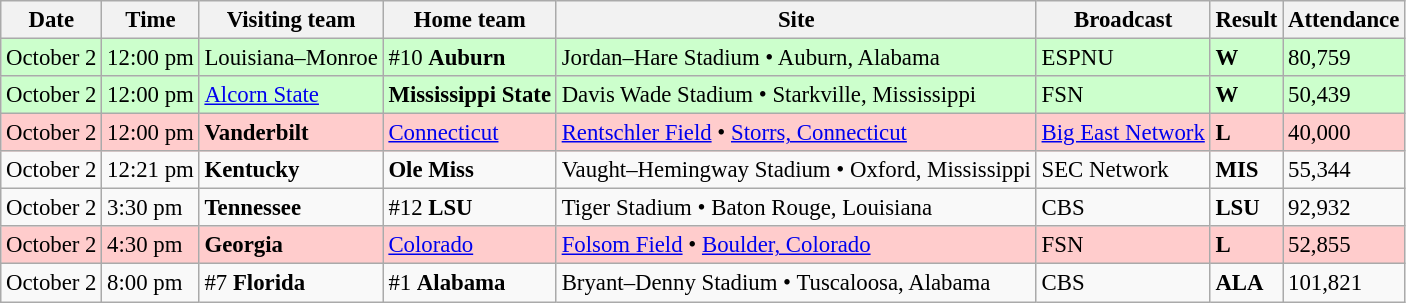<table class="wikitable" style="font-size:95%;">
<tr>
<th>Date</th>
<th>Time</th>
<th>Visiting team</th>
<th>Home team</th>
<th>Site</th>
<th>Broadcast</th>
<th>Result</th>
<th>Attendance</th>
</tr>
<tr bgcolor= #ccffcc>
<td>October 2</td>
<td>12:00 pm</td>
<td>Louisiana–Monroe</td>
<td>#10 <strong>Auburn</strong></td>
<td>Jordan–Hare Stadium • Auburn, Alabama</td>
<td>ESPNU</td>
<td><strong>W</strong> </td>
<td>80,759</td>
</tr>
<tr bgcolor=#ccffcc>
<td>October 2</td>
<td>12:00 pm</td>
<td><a href='#'>Alcorn State</a></td>
<td><strong>Mississippi State</strong></td>
<td>Davis Wade Stadium • Starkville, Mississippi</td>
<td>FSN</td>
<td><strong>W</strong> </td>
<td>50,439</td>
</tr>
<tr bgcolor= #ffcccc>
<td>October 2</td>
<td>12:00 pm</td>
<td><strong>Vanderbilt</strong></td>
<td><a href='#'>Connecticut</a></td>
<td><a href='#'>Rentschler Field</a> • <a href='#'>Storrs, Connecticut</a></td>
<td><a href='#'>Big East Network</a></td>
<td><strong>L</strong> </td>
<td>40,000</td>
</tr>
<tr bgcolor=>
<td>October 2</td>
<td>12:21 pm</td>
<td><strong>Kentucky</strong></td>
<td><strong>Ole Miss</strong></td>
<td>Vaught–Hemingway Stadium • Oxford, Mississippi</td>
<td>SEC Network</td>
<td><strong>MIS</strong> </td>
<td>55,344</td>
</tr>
<tr bgcolor=>
<td>October 2</td>
<td>3:30 pm</td>
<td><strong>Tennessee</strong></td>
<td>#12 <strong>LSU</strong></td>
<td>Tiger Stadium • Baton Rouge, Louisiana</td>
<td>CBS</td>
<td><strong>LSU</strong> </td>
<td>92,932</td>
</tr>
<tr bgcolor=#ffcccc>
<td>October 2</td>
<td>4:30 pm</td>
<td><strong>Georgia</strong></td>
<td><a href='#'>Colorado</a></td>
<td><a href='#'>Folsom Field</a> • <a href='#'>Boulder, Colorado</a></td>
<td>FSN</td>
<td><strong>L</strong> </td>
<td>52,855</td>
</tr>
<tr bgcolor=>
<td>October 2</td>
<td>8:00 pm</td>
<td>#7 <strong>Florida</strong></td>
<td>#1 <strong>Alabama</strong></td>
<td>Bryant–Denny Stadium • Tuscaloosa, Alabama</td>
<td>CBS</td>
<td><strong>ALA</strong> </td>
<td>101,821</td>
</tr>
</table>
